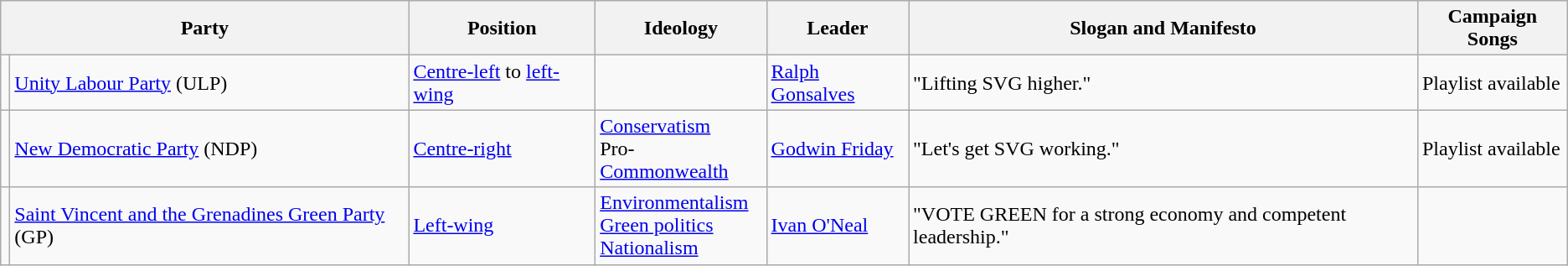<table class="wikitable sortable">
<tr>
<th colspan="2">Party</th>
<th>Position</th>
<th>Ideology</th>
<th>Leader<br></th>
<th>Slogan and Manifesto</th>
<th>Campaign Songs</th>
</tr>
<tr>
<td bgcolor=></td>
<td><a href='#'>Unity Labour Party</a> (ULP)</td>
<td><a href='#'>Centre-left</a> to <a href='#'>left-wing</a></td>
<td></td>
<td><a href='#'>Ralph Gonsalves</a><br></td>
<td>"Lifting SVG higher."</td>
<td>Playlist available</td>
</tr>
<tr>
<td bgcolor=></td>
<td><a href='#'>New Democratic Party</a> (NDP)</td>
<td><a href='#'>Centre-right</a></td>
<td><a href='#'>Conservatism</a><br>Pro-<a href='#'>Commonwealth</a></td>
<td><a href='#'>Godwin Friday</a><br></td>
<td>"Let's get SVG working."</td>
<td>Playlist available</td>
</tr>
<tr>
<td bgcolor=></td>
<td><a href='#'>Saint Vincent and the Grenadines Green Party</a> (GP)</td>
<td><a href='#'>Left-wing</a></td>
<td><a href='#'>Environmentalism</a><br><a href='#'>Green politics</a><br><a href='#'>Nationalism</a></td>
<td><a href='#'>Ivan O'Neal</a><br></td>
<td>"VOTE GREEN for a strong economy and competent leadership."</td>
<td></td>
</tr>
</table>
